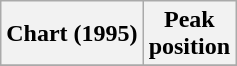<table class="wikitable plainrowheaders"  style="text-align:center">
<tr>
<th scope="col">Chart (1995)</th>
<th scope="col">Peak<br>position</th>
</tr>
<tr>
</tr>
</table>
